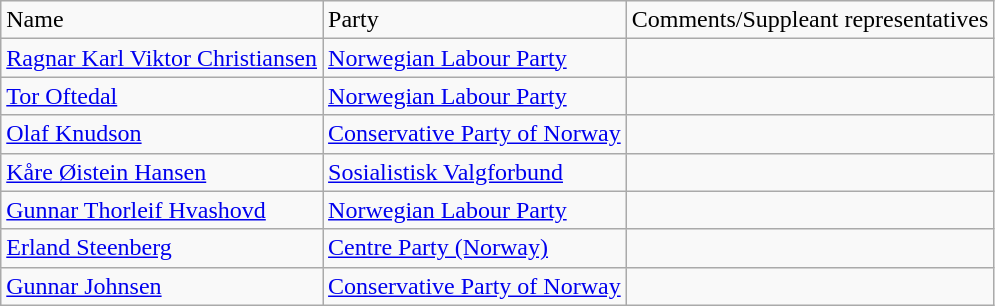<table class="wikitable">
<tr>
<td>Name</td>
<td>Party</td>
<td>Comments/Suppleant representatives</td>
</tr>
<tr>
<td><a href='#'>Ragnar Karl Viktor Christiansen</a></td>
<td><a href='#'>Norwegian Labour Party</a></td>
<td></td>
</tr>
<tr>
<td><a href='#'>Tor Oftedal</a></td>
<td><a href='#'>Norwegian Labour Party</a></td>
<td></td>
</tr>
<tr>
<td><a href='#'>Olaf Knudson</a></td>
<td><a href='#'>Conservative Party of Norway</a></td>
<td></td>
</tr>
<tr>
<td><a href='#'>Kåre Øistein Hansen</a></td>
<td><a href='#'>Sosialistisk Valgforbund</a></td>
<td></td>
</tr>
<tr>
<td><a href='#'>Gunnar Thorleif Hvashovd</a></td>
<td><a href='#'>Norwegian Labour Party</a></td>
<td></td>
</tr>
<tr>
<td><a href='#'>Erland Steenberg</a></td>
<td><a href='#'>Centre Party (Norway)</a></td>
<td></td>
</tr>
<tr>
<td><a href='#'>Gunnar Johnsen</a></td>
<td><a href='#'>Conservative Party of Norway</a></td>
<td></td>
</tr>
</table>
